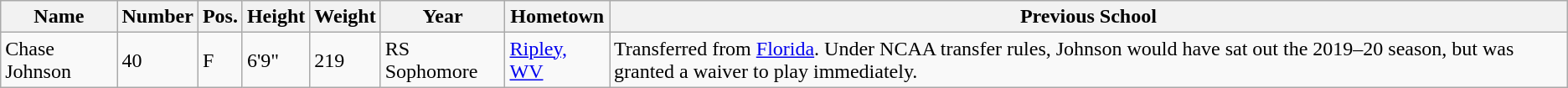<table class="wikitable sortable" border="1">
<tr>
<th>Name</th>
<th>Number</th>
<th>Pos.</th>
<th>Height</th>
<th>Weight</th>
<th>Year</th>
<th>Hometown</th>
<th class="unsortable">Previous School</th>
</tr>
<tr>
<td>Chase Johnson</td>
<td>40</td>
<td>F</td>
<td>6'9"</td>
<td>219</td>
<td>RS Sophomore</td>
<td><a href='#'>Ripley, WV</a></td>
<td>Transferred from <a href='#'>Florida</a>. Under NCAA transfer rules, Johnson would have sat out the 2019–20 season, but was granted a waiver to play immediately.</td>
</tr>
</table>
